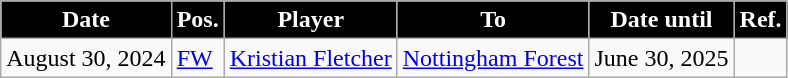<table class="wikitable plainrowheaders sortable">
<tr>
<th style="background:#000000; color:#FFFFFF;">Date</th>
<th style="background:#000000; color:#FFFFFF;">Pos.</th>
<th style="background:#000000; color:#FFFFFF;">Player</th>
<th style="background:#000000; color:#FFFFFF;">To</th>
<th style="background:#000000; color:#FFFFFF;">Date until</th>
<th style="background:#000000; color:#FFFFFF;">Ref.</th>
</tr>
<tr>
<td>August 30, 2024</td>
<td><a href='#'>FW</a></td>
<td align="left"> <a href='#'>Kristian Fletcher</a></td>
<td align="left"> <a href='#'>Nottingham Forest</a></td>
<td>June 30, 2025</td>
<td></td>
</tr>
</table>
